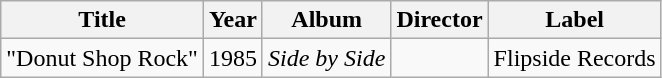<table class="wikitable" style="text-align:center">
<tr>
<th>Title</th>
<th>Year</th>
<th>Album</th>
<th>Director</th>
<th>Label</th>
</tr>
<tr>
<td>"Donut Shop Rock"</td>
<td>1985</td>
<td><em>Side by Side</em></td>
<td></td>
<td>Flipside Records</td>
</tr>
</table>
